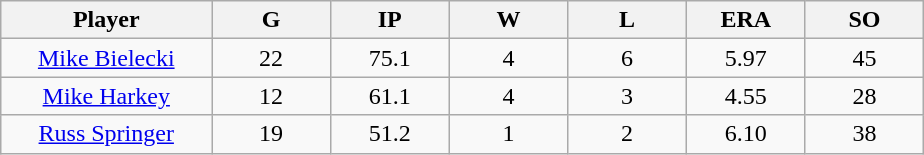<table class="wikitable sortable">
<tr>
<th bgcolor="#DDDDFF" width="16%">Player</th>
<th bgcolor="#DDDDFF" width="9%">G</th>
<th bgcolor="#DDDDFF" width="9%">IP</th>
<th bgcolor="#DDDDFF" width="9%">W</th>
<th bgcolor="#DDDDFF" width="9%">L</th>
<th bgcolor="#DDDDFF" width="9%">ERA</th>
<th bgcolor="#DDDDFF" width="9%">SO</th>
</tr>
<tr align=center>
<td><a href='#'>Mike Bielecki</a></td>
<td>22</td>
<td>75.1</td>
<td>4</td>
<td>6</td>
<td>5.97</td>
<td>45</td>
</tr>
<tr align=center>
<td><a href='#'>Mike Harkey</a></td>
<td>12</td>
<td>61.1</td>
<td>4</td>
<td>3</td>
<td>4.55</td>
<td>28</td>
</tr>
<tr align=center>
<td><a href='#'>Russ Springer</a></td>
<td>19</td>
<td>51.2</td>
<td>1</td>
<td>2</td>
<td>6.10</td>
<td>38</td>
</tr>
</table>
